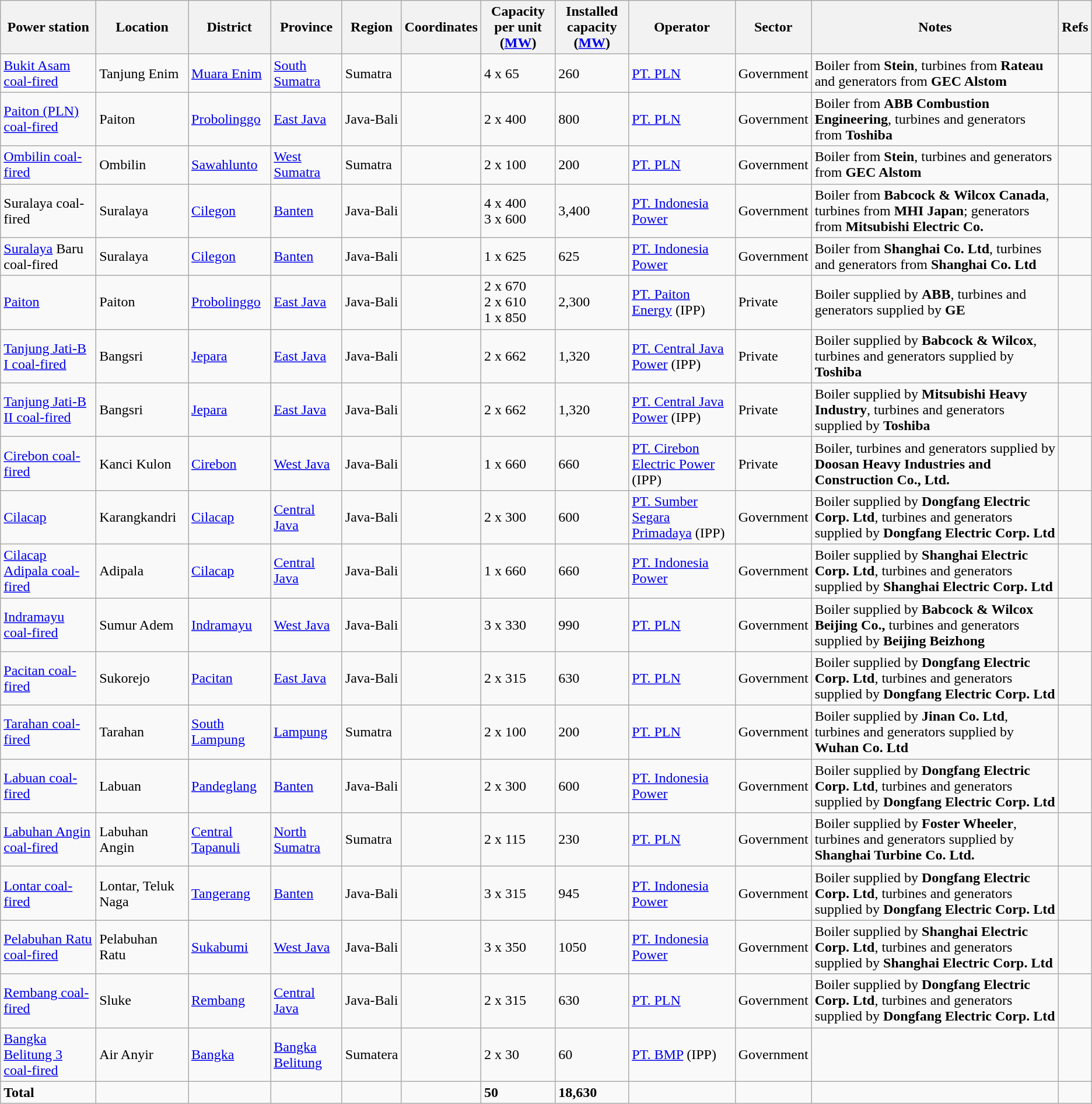<table class="sortable wikitable">
<tr>
<th>Power station</th>
<th>Location</th>
<th>District</th>
<th>Province</th>
<th>Region</th>
<th>Coordinates</th>
<th>Capacity per unit<br>(<a href='#'>MW</a>)</th>
<th>Installed capacity<br> (<a href='#'>MW</a>)</th>
<th>Operator</th>
<th>Sector</th>
<th>Notes</th>
<th>Refs</th>
</tr>
<tr>
<td><a href='#'>Bukit Asam coal-fired</a></td>
<td>Tanjung Enim</td>
<td><a href='#'>Muara Enim</a></td>
<td><a href='#'>South Sumatra</a></td>
<td>Sumatra</td>
<td></td>
<td>4 x 65</td>
<td>260</td>
<td><a href='#'>PT. PLN</a></td>
<td>Government</td>
<td>Boiler from <strong>Stein</strong>, turbines from <strong>Rateau</strong> and generators from <strong>GEC Alstom</strong></td>
<td></td>
</tr>
<tr>
<td><a href='#'>Paiton (PLN) coal-fired</a></td>
<td>Paiton</td>
<td><a href='#'>Probolinggo</a></td>
<td><a href='#'>East Java</a></td>
<td>Java-Bali</td>
<td></td>
<td>2 x 400</td>
<td>800</td>
<td><a href='#'>PT. PLN</a></td>
<td>Government</td>
<td>Boiler from <strong>ABB Combustion Engineering</strong>, turbines and generators from <strong>Toshiba</strong></td>
<td></td>
</tr>
<tr>
<td><a href='#'>Ombilin coal-fired</a></td>
<td>Ombilin</td>
<td><a href='#'>Sawahlunto</a></td>
<td><a href='#'>West Sumatra</a></td>
<td>Sumatra</td>
<td></td>
<td>2 x 100</td>
<td>200</td>
<td><a href='#'>PT. PLN</a></td>
<td>Government</td>
<td>Boiler from <strong>Stein</strong>, turbines and generators from <strong>GEC Alstom</strong></td>
<td></td>
</tr>
<tr>
<td>Suralaya coal-fired</td>
<td>Suralaya</td>
<td><a href='#'>Cilegon</a></td>
<td><a href='#'>Banten</a></td>
<td>Java-Bali</td>
<td></td>
<td>4 x 400 <br> 3 x 600</td>
<td>3,400</td>
<td><a href='#'>PT. Indonesia Power</a></td>
<td>Government</td>
<td>Boiler from <strong>Babcock & Wilcox Canada</strong>, turbines from <strong>MHI Japan</strong>; generators from <strong>Mitsubishi Electric Co.</strong></td>
<td></td>
</tr>
<tr>
<td><a href='#'>Suralaya</a> Baru coal-fired</td>
<td>Suralaya</td>
<td><a href='#'>Cilegon</a></td>
<td><a href='#'>Banten</a></td>
<td>Java-Bali</td>
<td></td>
<td>1 x 625</td>
<td>625</td>
<td><a href='#'>PT. Indonesia Power</a></td>
<td>Government</td>
<td>Boiler from <strong>Shanghai Co. Ltd</strong>, turbines and generators from <strong>Shanghai Co. Ltd</strong></td>
<td></td>
</tr>
<tr>
<td><a href='#'>Paiton</a></td>
<td>Paiton</td>
<td><a href='#'>Probolinggo</a></td>
<td><a href='#'>East Java</a></td>
<td>Java-Bali</td>
<td></td>
<td>2 x 670 <br> 2 x 610 <br> 1 x 850</td>
<td>2,300</td>
<td><a href='#'>PT. Paiton Energy</a> (IPP)</td>
<td>Private</td>
<td>Boiler supplied by <strong>ABB</strong>, turbines and generators supplied by <strong>GE</strong></td>
<td></td>
</tr>
<tr>
<td><a href='#'>Tanjung Jati-B I coal-fired</a></td>
<td>Bangsri</td>
<td><a href='#'>Jepara</a></td>
<td><a href='#'>East Java</a></td>
<td>Java-Bali</td>
<td></td>
<td>2 x 662</td>
<td>1,320</td>
<td><a href='#'>PT. Central Java Power</a> (IPP)</td>
<td>Private</td>
<td>Boiler supplied by <strong>Babcock & Wilcox</strong>, turbines and generators supplied by <strong>Toshiba</strong></td>
<td></td>
</tr>
<tr>
<td><a href='#'>Tanjung Jati-B II coal-fired</a></td>
<td>Bangsri</td>
<td><a href='#'>Jepara</a></td>
<td><a href='#'>East Java</a></td>
<td>Java-Bali</td>
<td></td>
<td>2 x 662</td>
<td>1,320</td>
<td><a href='#'>PT. Central Java Power</a> (IPP)</td>
<td>Private</td>
<td>Boiler supplied by <strong>Mitsubishi Heavy Industry</strong>, turbines and generators supplied by <strong>Toshiba</strong></td>
<td></td>
</tr>
<tr>
<td><a href='#'>Cirebon coal-fired</a></td>
<td>Kanci Kulon</td>
<td><a href='#'>Cirebon</a></td>
<td><a href='#'>West Java</a></td>
<td>Java-Bali</td>
<td></td>
<td>1 x 660</td>
<td>660</td>
<td><a href='#'>PT. Cirebon Electric Power</a> (IPP)</td>
<td>Private</td>
<td>Boiler, turbines and generators supplied by <strong>Doosan Heavy Industries and Construction Co., Ltd.</strong></td>
<td></td>
</tr>
<tr>
<td><a href='#'>Cilacap</a></td>
<td>Karangkandri</td>
<td><a href='#'>Cilacap</a></td>
<td><a href='#'>Central Java</a></td>
<td>Java-Bali</td>
<td></td>
<td>2 x 300</td>
<td>600</td>
<td><a href='#'>PT. Sumber Segara Primadaya</a> (IPP)</td>
<td>Government</td>
<td>Boiler supplied by <strong>Dongfang Electric Corp. Ltd</strong>, turbines and generators supplied by <strong>Dongfang Electric Corp. Ltd</strong></td>
<td></td>
</tr>
<tr>
<td><a href='#'>Cilacap Adipala coal-fired</a></td>
<td>Adipala</td>
<td><a href='#'>Cilacap</a></td>
<td><a href='#'>Central Java</a></td>
<td>Java-Bali</td>
<td></td>
<td>1 x 660</td>
<td>660</td>
<td><a href='#'>PT. Indonesia Power</a></td>
<td>Government</td>
<td>Boiler supplied by <strong>Shanghai Electric Corp. Ltd</strong>, turbines and generators supplied by <strong>Shanghai Electric Corp. Ltd</strong></td>
<td></td>
</tr>
<tr>
<td><a href='#'>Indramayu coal-fired</a></td>
<td>Sumur Adem</td>
<td><a href='#'>Indramayu</a></td>
<td><a href='#'>West Java</a></td>
<td>Java-Bali</td>
<td></td>
<td>3 x 330</td>
<td>990</td>
<td><a href='#'>PT. PLN</a></td>
<td>Government</td>
<td>Boiler supplied by <strong>Babcock & Wilcox Beijing Co.,</strong> turbines and generators supplied by <strong>Beijing Beizhong</strong></td>
<td></td>
</tr>
<tr>
<td><a href='#'>Pacitan coal-fired</a></td>
<td>Sukorejo</td>
<td><a href='#'>Pacitan</a></td>
<td><a href='#'>East Java</a></td>
<td>Java-Bali</td>
<td></td>
<td>2 x 315</td>
<td>630</td>
<td><a href='#'>PT. PLN</a></td>
<td>Government</td>
<td>Boiler supplied by <strong>Dongfang Electric Corp. Ltd</strong>, turbines and generators supplied by <strong>Dongfang Electric Corp. Ltd</strong></td>
<td></td>
</tr>
<tr>
<td><a href='#'>Tarahan coal-fired</a></td>
<td>Tarahan</td>
<td><a href='#'>South Lampung</a></td>
<td><a href='#'>Lampung</a></td>
<td>Sumatra</td>
<td></td>
<td>2 x 100</td>
<td>200</td>
<td><a href='#'>PT. PLN</a></td>
<td>Government</td>
<td>Boiler supplied by <strong>Jinan Co. Ltd</strong>, turbines and generators supplied by <strong>Wuhan Co. Ltd</strong></td>
<td></td>
</tr>
<tr>
<td><a href='#'>Labuan coal-fired</a></td>
<td>Labuan</td>
<td><a href='#'>Pandeglang</a></td>
<td><a href='#'>Banten</a></td>
<td>Java-Bali</td>
<td></td>
<td>2 x 300</td>
<td>600</td>
<td><a href='#'>PT. Indonesia Power</a></td>
<td>Government</td>
<td>Boiler supplied by <strong>Dongfang Electric Corp. Ltd</strong>, turbines and generators supplied by <strong>Dongfang Electric Corp. Ltd</strong></td>
<td></td>
</tr>
<tr>
<td><a href='#'>Labuhan Angin coal-fired</a></td>
<td>Labuhan Angin</td>
<td><a href='#'>Central Tapanuli</a></td>
<td><a href='#'>North Sumatra</a></td>
<td>Sumatra</td>
<td></td>
<td>2 x 115</td>
<td>230</td>
<td><a href='#'>PT. PLN</a></td>
<td>Government</td>
<td>Boiler supplied by <strong>Foster Wheeler</strong>, turbines and generators supplied by <strong>Shanghai Turbine Co. Ltd.</strong></td>
<td></td>
</tr>
<tr>
<td><a href='#'>Lontar coal-fired</a></td>
<td>Lontar, Teluk Naga</td>
<td><a href='#'>Tangerang</a></td>
<td><a href='#'>Banten</a></td>
<td>Java-Bali</td>
<td></td>
<td>3 x 315</td>
<td>945</td>
<td><a href='#'>PT. Indonesia Power</a></td>
<td>Government</td>
<td>Boiler supplied by <strong>Dongfang Electric Corp. Ltd</strong>, turbines and generators supplied by <strong>Dongfang Electric Corp. Ltd</strong></td>
<td></td>
</tr>
<tr>
<td><a href='#'>Pelabuhan Ratu coal-fired</a></td>
<td>Pelabuhan Ratu</td>
<td><a href='#'>Sukabumi</a></td>
<td><a href='#'>West Java</a></td>
<td>Java-Bali</td>
<td></td>
<td>3 x 350</td>
<td>1050</td>
<td><a href='#'>PT. Indonesia Power</a></td>
<td>Government</td>
<td>Boiler supplied by <strong>Shanghai Electric Corp. Ltd</strong>, turbines and generators supplied by <strong>Shanghai Electric Corp. Ltd</strong></td>
<td></td>
</tr>
<tr>
<td><a href='#'>Rembang coal-fired</a></td>
<td>Sluke</td>
<td><a href='#'>Rembang</a></td>
<td><a href='#'>Central Java</a></td>
<td>Java-Bali</td>
<td></td>
<td>2 x 315</td>
<td>630</td>
<td><a href='#'>PT. PLN</a></td>
<td>Government</td>
<td>Boiler supplied by <strong>Dongfang Electric Corp. Ltd</strong>, turbines and generators supplied by <strong>Dongfang Electric Corp. Ltd</strong></td>
<td></td>
</tr>
<tr>
<td><a href='#'>Bangka Belitung 3 coal-fired</a></td>
<td>Air Anyir</td>
<td><a href='#'>Bangka</a></td>
<td><a href='#'>Bangka Belitung</a></td>
<td>Sumatera</td>
<td></td>
<td>2 x 30</td>
<td>60</td>
<td><a href='#'>PT. BMP</a> (IPP)</td>
<td>Government</td>
<td></td>
<td></td>
</tr>
<tr>
<td><strong>Total</strong></td>
<td></td>
<td></td>
<td></td>
<td></td>
<td></td>
<td><strong>50</strong></td>
<td><strong>18,630</strong></td>
<td></td>
<td></td>
<td><strong> </strong></td>
</tr>
</table>
